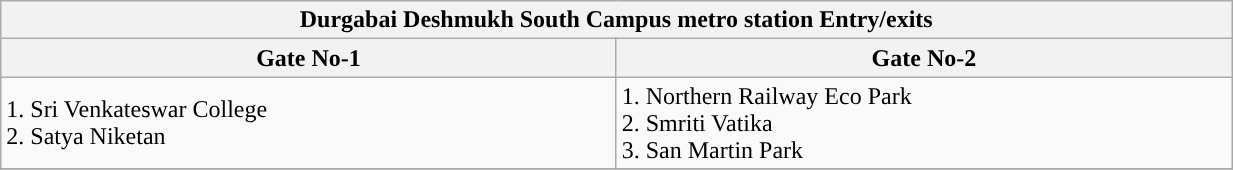<table class="wikitable" center;" width="65%">
<tr>
<th align="center" colspan="5" style="background:#"><span>Durgabai Deshmukh South Campus metro station Entry/exits</span></th>
</tr>
<tr>
<th style="width:15%;">Gate No-1 </th>
<th style="width:15%;">Gate No-2 </th>
</tr>
<tr>
<td>1. Sri Venkateswar College<br>2. Satya Niketan</td>
<td>1. Northern Railway Eco Park<br>2. Smriti Vatika<br>3. San Martin Park</td>
</tr>
<tr>
</tr>
</table>
